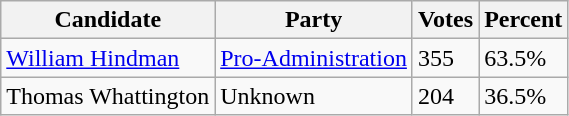<table class=wikitable>
<tr>
<th>Candidate</th>
<th>Party</th>
<th>Votes</th>
<th>Percent</th>
</tr>
<tr>
<td><a href='#'>William Hindman</a></td>
<td><a href='#'>Pro-Administration</a></td>
<td>355</td>
<td>63.5%</td>
</tr>
<tr>
<td>Thomas Whattington</td>
<td>Unknown</td>
<td>204</td>
<td>36.5%</td>
</tr>
</table>
